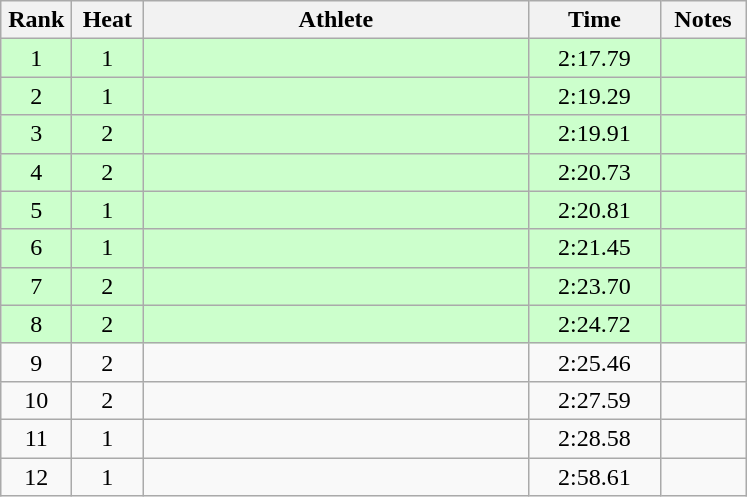<table class="wikitable" style="text-align:center">
<tr>
<th width=40>Rank</th>
<th width=40>Heat</th>
<th width=250>Athlete</th>
<th width=80>Time</th>
<th width=50>Notes</th>
</tr>
<tr bgcolor="ccffcc">
<td>1</td>
<td>1</td>
<td align=left></td>
<td>2:17.79</td>
<td></td>
</tr>
<tr bgcolor="ccffcc">
<td>2</td>
<td>1</td>
<td align=left></td>
<td>2:19.29</td>
<td></td>
</tr>
<tr bgcolor="ccffcc">
<td>3</td>
<td>2</td>
<td align=left></td>
<td>2:19.91</td>
<td></td>
</tr>
<tr bgcolor="ccffcc">
<td>4</td>
<td>2</td>
<td align=left></td>
<td>2:20.73</td>
<td></td>
</tr>
<tr bgcolor="ccffcc">
<td>5</td>
<td>1</td>
<td align=left></td>
<td>2:20.81</td>
<td></td>
</tr>
<tr bgcolor="ccffcc">
<td>6</td>
<td>1</td>
<td align=left></td>
<td>2:21.45</td>
<td></td>
</tr>
<tr bgcolor="ccffcc">
<td>7</td>
<td>2</td>
<td align=left></td>
<td>2:23.70</td>
<td></td>
</tr>
<tr bgcolor="ccffcc">
<td>8</td>
<td>2</td>
<td align=left></td>
<td>2:24.72</td>
<td></td>
</tr>
<tr>
<td>9</td>
<td>2</td>
<td align=left></td>
<td>2:25.46</td>
<td></td>
</tr>
<tr>
<td>10</td>
<td>2</td>
<td align=left></td>
<td>2:27.59</td>
<td></td>
</tr>
<tr>
<td>11</td>
<td>1</td>
<td align=left></td>
<td>2:28.58</td>
<td></td>
</tr>
<tr>
<td>12</td>
<td>1</td>
<td align=left></td>
<td>2:58.61</td>
<td></td>
</tr>
</table>
